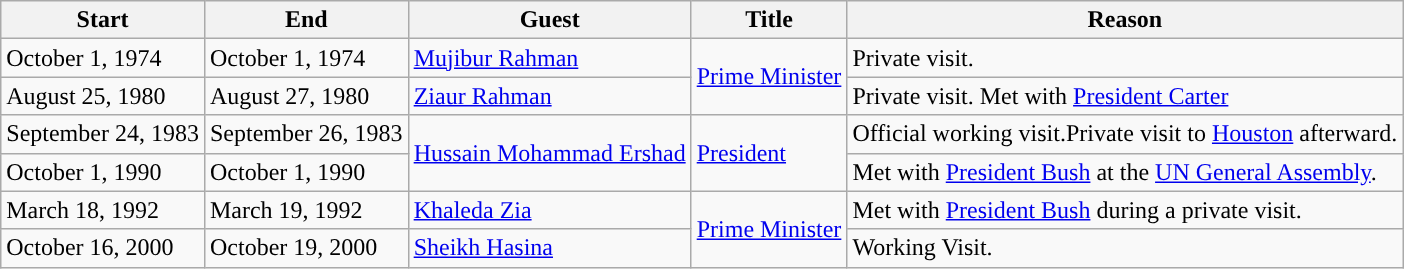<table class="wikitable sortable">
<tr>
<th>Start</th>
<th>End</th>
<th>Guest</th>
<th>Title</th>
<th>Reason</th>
</tr>
<tr>
<td>October 1, 1974</td>
<td>October 1, 1974</td>
<td><a href='#'>Mujibur Rahman</a></td>
<td rowspan=2><a href='#'>Prime Minister</a></td>
<td>Private visit.</td>
</tr>
<tr>
<td>August 25, 1980</td>
<td>August 27, 1980</td>
<td><a href='#'>Ziaur Rahman</a></td>
<td>Private visit. Met with <a href='#'>President Carter</a></td>
</tr>
<tr>
<td>September 24, 1983</td>
<td>September 26, 1983</td>
<td rowspan=2><a href='#'>Hussain Mohammad Ershad</a></td>
<td rowspan=2><a href='#'>President</a></td>
<td>Official working visit.Private visit to <a href='#'>Houston</a> afterward.</td>
</tr>
<tr>
<td>October 1, 1990</td>
<td>October 1, 1990</td>
<td>Met with <a href='#'>President Bush</a> at the <a href='#'>UN General Assembly</a>.</td>
</tr>
<tr>
<td>March 18, 1992</td>
<td>March 19, 1992</td>
<td><a href='#'>Khaleda Zia</a></td>
<td rowspan=2><a href='#'>Prime Minister</a></td>
<td>Met with <a href='#'>President Bush</a> during a private visit.</td>
</tr>
<tr>
<td>October 16, 2000</td>
<td>October 19, 2000</td>
<td><a href='#'>Sheikh Hasina</a></td>
<td>Working Visit.</td>
</tr>
</table>
